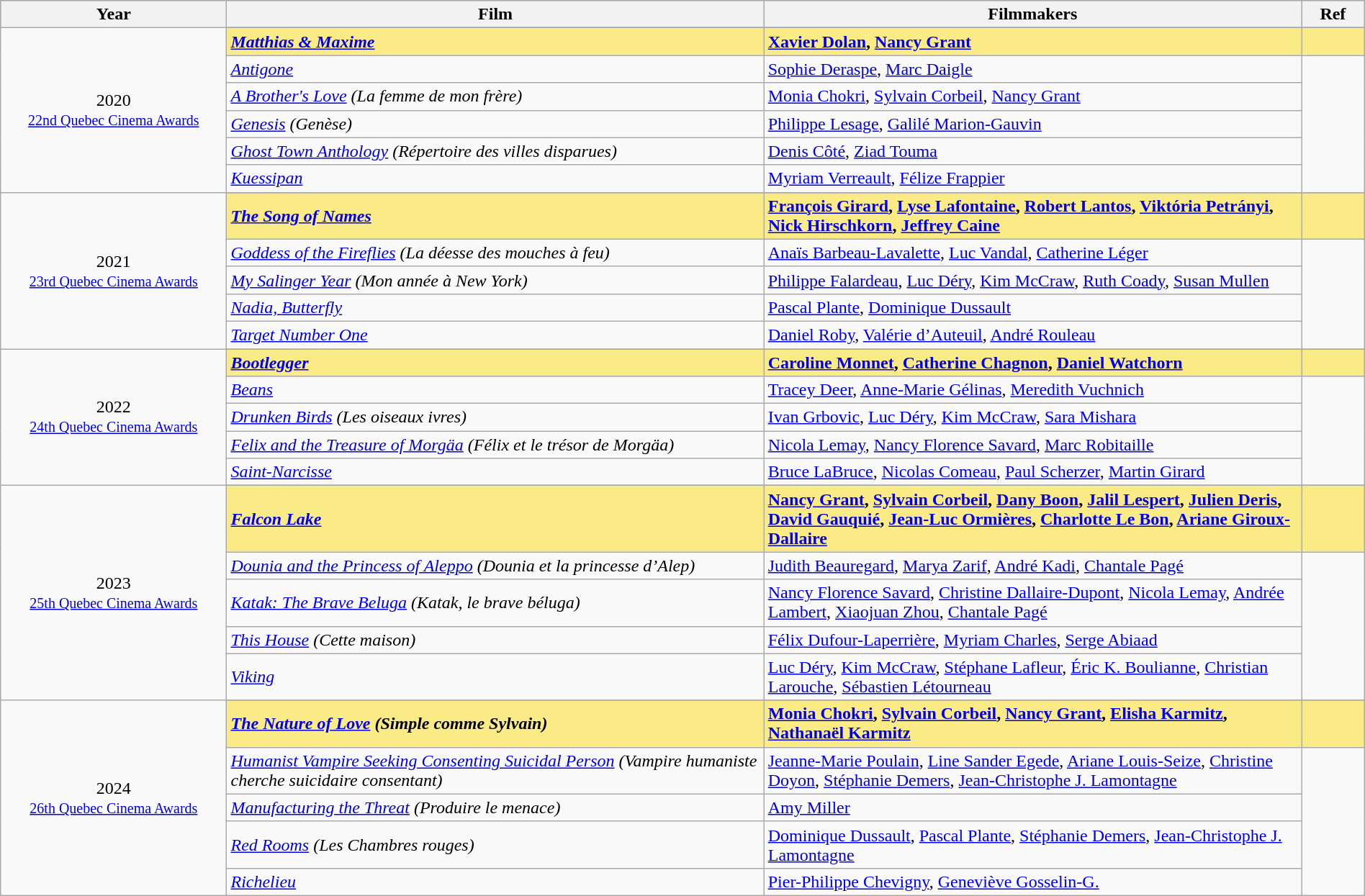<table class="wikitable" style="width:100%;">
<tr style="background:#bebebe;">
<th style="width:8%;">Year</th>
<th style="width:19%;">Film</th>
<th style="width:19%;">Filmmakers</th>
<th style="width:2%;">Ref</th>
</tr>
<tr>
<td rowspan="7" align="center">2020 <br> <small><a href='#'>22nd Quebec Cinema Awards</a></small></td>
</tr>
<tr style="background:#FAEB86">
<td><strong><em><a href='#'>Matthias & Maxime</a></em></strong></td>
<td><strong><a href='#'>Xavier Dolan</a>, <a href='#'>Nancy Grant</a></strong></td>
<td></td>
</tr>
<tr>
<td><em><a href='#'>Antigone</a></em></td>
<td><a href='#'>Sophie Deraspe</a>, <a href='#'>Marc Daigle</a></td>
<td rowspan=5></td>
</tr>
<tr>
<td><em><a href='#'>A Brother's Love</a> (La femme de mon frère)</em></td>
<td><a href='#'>Monia Chokri</a>, <a href='#'>Sylvain Corbeil</a>, <a href='#'>Nancy Grant</a></td>
</tr>
<tr>
<td><em><a href='#'>Genesis</a> (Genèse)</em></td>
<td><a href='#'>Philippe Lesage</a>, <a href='#'>Galilé Marion-Gauvin</a></td>
</tr>
<tr>
<td><em><a href='#'>Ghost Town Anthology</a> (Répertoire des villes disparues)</em></td>
<td><a href='#'>Denis Côté</a>, <a href='#'>Ziad Touma</a></td>
</tr>
<tr>
<td><em><a href='#'>Kuessipan</a></em></td>
<td><a href='#'>Myriam Verreault</a>, <a href='#'>Félize Frappier</a></td>
</tr>
<tr>
<td rowspan="6" align="center">2021 <br> <small><a href='#'>23rd Quebec Cinema Awards</a></small></td>
</tr>
<tr style="background:#FAEB86">
<td><strong><em><a href='#'>The Song of Names</a></em></strong></td>
<td><strong><a href='#'>François Girard</a>, <a href='#'>Lyse Lafontaine</a>, <a href='#'>Robert Lantos</a>, <a href='#'>Viktória Petrányi</a>, <a href='#'>Nick Hirschkorn</a>, <a href='#'>Jeffrey Caine</a></strong></td>
<td></td>
</tr>
<tr>
<td><em><a href='#'>Goddess of the Fireflies</a> (La déesse des mouches à feu)</em></td>
<td><a href='#'>Anaïs Barbeau-Lavalette</a>, <a href='#'>Luc Vandal</a>, <a href='#'>Catherine Léger</a></td>
<td rowspan=4></td>
</tr>
<tr>
<td><em><a href='#'>My Salinger Year</a> (Mon année à New York)</em></td>
<td><a href='#'>Philippe Falardeau</a>, <a href='#'>Luc Déry</a>, <a href='#'>Kim McCraw</a>, <a href='#'>Ruth Coady</a>, <a href='#'>Susan Mullen</a></td>
</tr>
<tr>
<td><em><a href='#'>Nadia, Butterfly</a></em></td>
<td><a href='#'>Pascal Plante</a>, <a href='#'>Dominique Dussault</a></td>
</tr>
<tr>
<td><em><a href='#'>Target Number One</a></em></td>
<td><a href='#'>Daniel Roby</a>, <a href='#'>Valérie d’Auteuil</a>, <a href='#'>André Rouleau</a></td>
</tr>
<tr>
<td rowspan="6" align="center">2022 <br> <small><a href='#'>24th Quebec Cinema Awards</a></small></td>
</tr>
<tr style="background:#FAEB86">
<td><strong><em><a href='#'>Bootlegger</a></em></strong></td>
<td><strong><a href='#'>Caroline Monnet</a>, <a href='#'>Catherine Chagnon</a>, <a href='#'>Daniel Watchorn</a></strong></td>
<td></td>
</tr>
<tr>
<td><em><a href='#'>Beans</a></em></td>
<td><a href='#'>Tracey Deer</a>, <a href='#'>Anne-Marie Gélinas</a>, <a href='#'>Meredith Vuchnich</a></td>
<td rowspan=4></td>
</tr>
<tr>
<td><em><a href='#'>Drunken Birds</a> (Les oiseaux ivres)</em></td>
<td><a href='#'>Ivan Grbovic</a>, <a href='#'>Luc Déry</a>, <a href='#'>Kim McCraw</a>, <a href='#'>Sara Mishara</a></td>
</tr>
<tr>
<td><em><a href='#'>Felix and the Treasure of Morgäa</a> (Félix et le trésor de Morgäa)</em></td>
<td><a href='#'>Nicola Lemay</a>, <a href='#'>Nancy Florence Savard</a>, <a href='#'>Marc Robitaille</a></td>
</tr>
<tr>
<td><em><a href='#'>Saint-Narcisse</a></em></td>
<td><a href='#'>Bruce LaBruce</a>, <a href='#'>Nicolas Comeau</a>, <a href='#'>Paul Scherzer</a>, <a href='#'>Martin Girard</a></td>
</tr>
<tr>
<td rowspan="6" align="center">2023<br><small><a href='#'>25th Quebec Cinema Awards</a></small></td>
</tr>
<tr style="background:#FAEB86">
<td><strong><em><a href='#'>Falcon Lake</a></em></strong></td>
<td><strong><a href='#'>Nancy Grant</a>, <a href='#'>Sylvain Corbeil</a>, <a href='#'>Dany Boon</a>, <a href='#'>Jalil Lespert</a>, <a href='#'>Julien Deris</a>, <a href='#'>David Gauquié</a>, <a href='#'>Jean-Luc Ormières</a>, <a href='#'>Charlotte Le Bon</a>, <a href='#'>Ariane Giroux-Dallaire</a></strong></td>
<td></td>
</tr>
<tr>
<td><em><a href='#'>Dounia and the Princess of Aleppo</a> (Dounia et la princesse d’Alep)</em></td>
<td><a href='#'>Judith Beauregard</a>, <a href='#'>Marya Zarif</a>, <a href='#'>André Kadi</a>, <a href='#'>Chantale Pagé</a></td>
<td rowspan=4></td>
</tr>
<tr>
<td><em><a href='#'>Katak: The Brave Beluga</a> (Katak, le brave béluga)</em></td>
<td><a href='#'>Nancy Florence Savard</a>, <a href='#'>Christine Dallaire-Dupont</a>, <a href='#'>Nicola Lemay</a>, <a href='#'>Andrée Lambert</a>, <a href='#'>Xiaojuan Zhou</a>, <a href='#'>Chantale Pagé</a></td>
</tr>
<tr>
<td><em><a href='#'>This House</a> (Cette maison)</em></td>
<td><a href='#'>Félix Dufour-Laperrière</a>, <a href='#'>Myriam Charles</a>, <a href='#'>Serge Abiaad</a></td>
</tr>
<tr>
<td><em><a href='#'>Viking</a></em></td>
<td><a href='#'>Luc Déry</a>, <a href='#'>Kim McCraw</a>, <a href='#'>Stéphane Lafleur</a>, <a href='#'>Éric K. Boulianne</a>, <a href='#'>Christian Larouche</a>, <a href='#'>Sébastien Létourneau</a></td>
</tr>
<tr>
<td rowspan="6" align="center">2024<br><small><a href='#'>26th Quebec Cinema Awards</a></small></td>
</tr>
<tr style="background:#FAEB86">
<td><strong><em><a href='#'>The Nature of Love</a> (Simple comme Sylvain)</em></strong></td>
<td><strong><a href='#'>Monia Chokri</a>, <a href='#'>Sylvain Corbeil</a>, <a href='#'>Nancy Grant</a>, <a href='#'>Elisha Karmitz</a>, <a href='#'>Nathanaël Karmitz</a></strong></td>
<td></td>
</tr>
<tr>
<td><em><a href='#'>Humanist Vampire Seeking Consenting Suicidal Person</a> (Vampire humaniste cherche suicidaire consentant)</em></td>
<td><a href='#'>Jeanne-Marie Poulain</a>, <a href='#'>Line Sander Egede</a>, <a href='#'>Ariane Louis-Seize</a>, <a href='#'>Christine Doyon</a>, <a href='#'>Stéphanie Demers</a>, <a href='#'>Jean-Christophe J. Lamontagne</a></td>
<td rowspan=4></td>
</tr>
<tr>
<td><em><a href='#'>Manufacturing the Threat</a> (Produire le menace)</em></td>
<td><a href='#'>Amy Miller</a></td>
</tr>
<tr>
<td><em><a href='#'>Red Rooms</a> (Les Chambres rouges)</em></td>
<td><a href='#'>Dominique Dussault</a>, <a href='#'>Pascal Plante</a>, <a href='#'>Stéphanie Demers</a>, <a href='#'>Jean-Christophe J. Lamontagne</a></td>
</tr>
<tr>
<td><em><a href='#'>Richelieu</a></em></td>
<td><a href='#'>Pier-Philippe Chevigny</a>, <a href='#'>Geneviève Gosselin-G.</a></td>
</tr>
</table>
